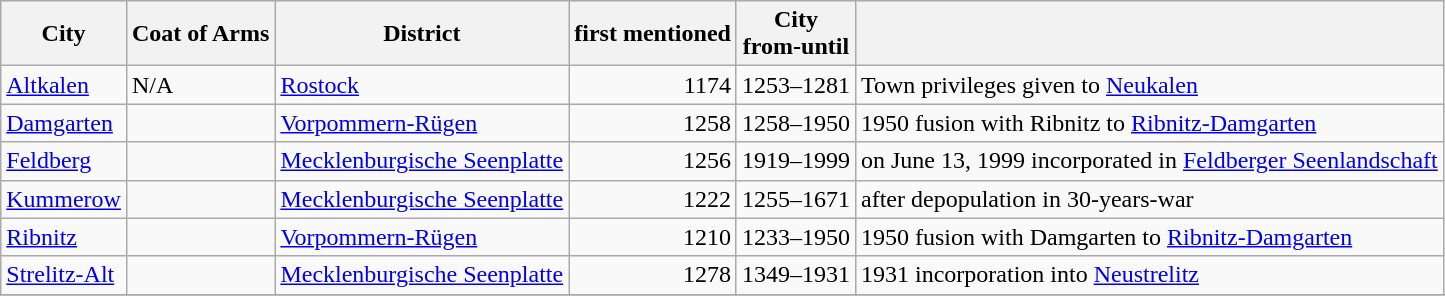<table class="wikitable" border=1>
<tr ---- bgcolor="#EEE5DE">
<th>City</th>
<th>Coat of Arms</th>
<th>District</th>
<th>first mentioned</th>
<th>City <br>from-until</th>
<th></th>
</tr>
<tr>
<td><a href='#'>Altkalen</a></td>
<td>N/A</td>
<td><a href='#'>Rostock</a></td>
<td align=right>1174</td>
<td>1253–1281</td>
<td>Town privileges given to <a href='#'>Neukalen</a></td>
</tr>
<tr>
<td><a href='#'>Damgarten</a></td>
<td></td>
<td><a href='#'>Vorpommern-Rügen</a></td>
<td align=right>1258</td>
<td>1258–1950</td>
<td>1950 fusion with Ribnitz to <a href='#'>Ribnitz-Damgarten</a></td>
</tr>
<tr>
<td><a href='#'>Feldberg</a></td>
<td></td>
<td><a href='#'>Mecklenburgische Seenplatte</a></td>
<td align=right>1256</td>
<td>1919–1999</td>
<td>on June 13, 1999 incorporated in <a href='#'>Feldberger Seenlandschaft</a></td>
</tr>
<tr>
<td><a href='#'>Kummerow</a></td>
<td></td>
<td><a href='#'>Mecklenburgische Seenplatte</a></td>
<td align=right>1222</td>
<td>1255–1671</td>
<td>after depopulation in 30-years-war</td>
</tr>
<tr>
<td><a href='#'>Ribnitz</a></td>
<td></td>
<td><a href='#'>Vorpommern-Rügen</a></td>
<td align=right>1210</td>
<td>1233–1950</td>
<td>1950 fusion with Damgarten to <a href='#'>Ribnitz-Damgarten</a></td>
</tr>
<tr>
<td><a href='#'>Strelitz-Alt</a></td>
<td></td>
<td><a href='#'>Mecklenburgische Seenplatte</a></td>
<td align=right>1278</td>
<td>1349–1931</td>
<td>1931 incorporation into <a href='#'>Neustrelitz</a></td>
</tr>
<tr>
</tr>
</table>
